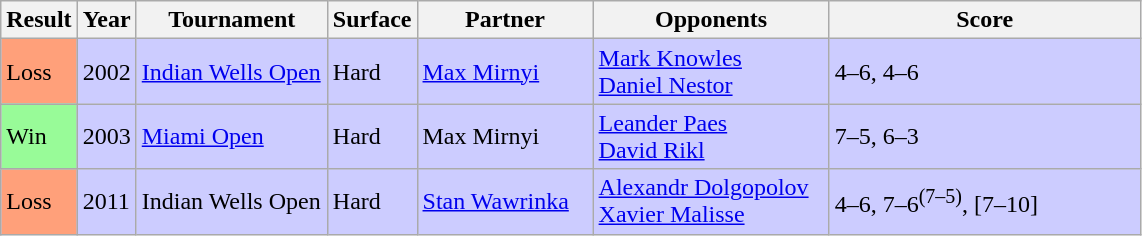<table class="sortable wikitable">
<tr>
<th>Result</th>
<th>Year</th>
<th width=120>Tournament</th>
<th>Surface</th>
<th width=110>Partner</th>
<th width=150>Opponents</th>
<th width=200 class="unsortable">Score</th>
</tr>
<tr style="background:#ccccff;">
<td style="background:#ffa07a;">Loss</td>
<td>2002</td>
<td><a href='#'>Indian Wells Open</a></td>
<td>Hard</td>
<td> <a href='#'>Max Mirnyi</a></td>
<td> <a href='#'>Mark Knowles</a><br> <a href='#'>Daniel Nestor</a></td>
<td>4–6, 4–6</td>
</tr>
<tr style="background:#ccccff;">
<td style="background:#98fb98;">Win</td>
<td>2003</td>
<td><a href='#'>Miami Open</a></td>
<td>Hard</td>
<td> Max Mirnyi</td>
<td> <a href='#'>Leander Paes</a><br> <a href='#'>David Rikl</a></td>
<td>7–5, 6–3</td>
</tr>
<tr style="background:#ccccff;">
<td style="background:#ffa07a;">Loss</td>
<td>2011</td>
<td>Indian Wells Open</td>
<td>Hard</td>
<td> <a href='#'>Stan Wawrinka</a></td>
<td> <a href='#'>Alexandr Dolgopolov</a><br> <a href='#'>Xavier Malisse</a></td>
<td>4–6, 7–6<sup>(7–5)</sup>, [7–10]</td>
</tr>
</table>
